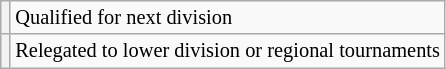<table class="wikitable" style="font-size:85%">
<tr>
<th></th>
<td>Qualified for next division</td>
</tr>
<tr>
<th></th>
<td>Relegated to lower division or regional tournaments</td>
</tr>
</table>
